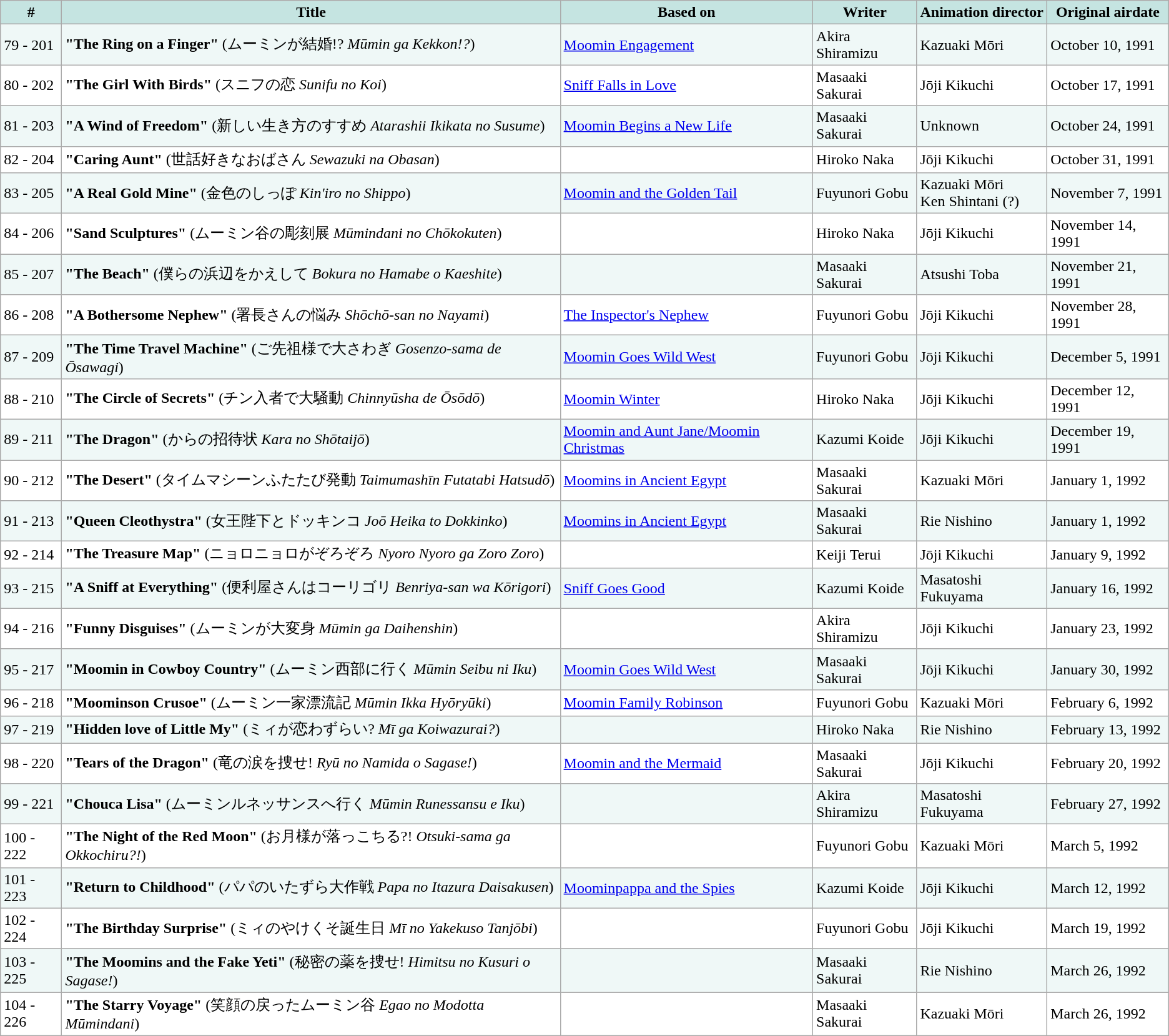<table class="wikitable">
<tr>
<th style="background-color: #C5E4E1">#</th>
<th style="background-color: #C5E4E1">Title</th>
<th style="background-color: #C5E4E1">Based on</th>
<th style="background-color: #C5E4E1">Writer</th>
<th style="background-color: #C5E4E1">Animation director</th>
<th style="background-color: #C5E4E1">Original airdate</th>
</tr>
<tr style="background-color: #EFF8F7" |>
<td>79 - 201</td>
<td><strong>"The Ring on a Finger"</strong> (ムーミンが結婚!? <em>Mūmin ga Kekkon!?</em>)</td>
<td><a href='#'>Moomin Engagement</a></td>
<td>Akira Shiramizu</td>
<td>Kazuaki Mōri</td>
<td>October 10, 1991</td>
</tr>
<tr style="background-color: #FFFFFF" |>
<td>80 - 202</td>
<td><strong>"The Girl With Birds"</strong> (スニフの恋 <em>Sunifu no Koi</em>)</td>
<td><a href='#'>Sniff Falls in Love</a></td>
<td>Masaaki Sakurai</td>
<td>Jōji Kikuchi</td>
<td>October 17, 1991</td>
</tr>
<tr style="background-color: #EFF8F7" |>
<td>81 - 203</td>
<td><strong>"A Wind of Freedom"</strong> (新しい生き方のすすめ <em>Atarashii Ikikata no Susume</em>)</td>
<td><a href='#'>Moomin Begins a New Life</a></td>
<td>Masaaki Sakurai</td>
<td>Unknown</td>
<td>October 24, 1991</td>
</tr>
<tr style="background-color: #FFFFFF" |>
<td>82 - 204</td>
<td><strong>"Caring Aunt"</strong> (世話好きなおばさん <em>Sewazuki na Obasan</em>)</td>
<td></td>
<td>Hiroko Naka</td>
<td>Jōji Kikuchi</td>
<td>October 31, 1991</td>
</tr>
<tr style="background-color: #EFF8F7" |>
<td>83 - 205</td>
<td><strong>"A Real Gold Mine"</strong> (金色のしっぽ <em>Kin'iro no Shippo</em>)</td>
<td><a href='#'>Moomin and the Golden Tail</a></td>
<td>Fuyunori Gobu</td>
<td>Kazuaki Mōri<br>Ken Shintani (?)</td>
<td>November 7, 1991</td>
</tr>
<tr style="background-color: #FFFFFF" |>
<td>84 - 206</td>
<td><strong>"Sand Sculptures"</strong> (ムーミン谷の彫刻展 <em>Mūmindani no Chōkokuten</em>)</td>
<td></td>
<td>Hiroko Naka</td>
<td>Jōji Kikuchi</td>
<td>November 14, 1991</td>
</tr>
<tr style="background-color: #EFF8F7" |>
<td>85 - 207</td>
<td><strong>"The Beach"</strong> (僕らの浜辺をかえして <em>Bokura no Hamabe o Kaeshite</em>)</td>
<td></td>
<td>Masaaki Sakurai</td>
<td>Atsushi Toba</td>
<td>November 21, 1991</td>
</tr>
<tr style="background-color: #FFFFFF" |>
<td>86 - 208</td>
<td><strong>"A Bothersome Nephew"</strong> (署長さんの悩み <em>Shōchō-san no Nayami</em>)</td>
<td><a href='#'>The Inspector's Nephew</a></td>
<td>Fuyunori Gobu</td>
<td>Jōji Kikuchi</td>
<td>November 28, 1991</td>
</tr>
<tr style="background-color: #EFF8F7" |>
<td>87 - 209</td>
<td><strong>"The Time Travel Machine"</strong> (ご先祖様で大さわぎ <em>Gosenzo-sama de Ōsawagi</em>)</td>
<td><a href='#'>Moomin Goes Wild West</a></td>
<td>Fuyunori Gobu</td>
<td>Jōji Kikuchi</td>
<td>December 5, 1991</td>
</tr>
<tr style="background-color: #FFFFFF" |>
<td>88 - 210</td>
<td><strong>"The Circle of Secrets"</strong> (チン入者で大騒動 <em>Chinnyūsha de Ōsōdō</em>)</td>
<td><a href='#'>Moomin Winter</a></td>
<td>Hiroko Naka</td>
<td>Jōji Kikuchi</td>
<td>December 12, 1991</td>
</tr>
<tr style="background-color: #EFF8F7" |>
<td>89 - 211</td>
<td><strong>"The Dragon"</strong> (からの招待状 <em>Kara no Shōtaijō</em>)</td>
<td><a href='#'>Moomin and Aunt Jane/Moomin Christmas</a></td>
<td>Kazumi Koide</td>
<td>Jōji Kikuchi</td>
<td>December 19, 1991</td>
</tr>
<tr style="background-color: #FFFFFF" |>
<td>90 - 212</td>
<td><strong>"The Desert"</strong> (タイムマシーンふたたび発動 <em>Taimumashīn Futatabi Hatsudō</em>)</td>
<td><a href='#'>Moomins in Ancient Egypt</a></td>
<td>Masaaki Sakurai</td>
<td>Kazuaki Mōri</td>
<td>January 1, 1992</td>
</tr>
<tr style="background-color: #EFF8F7" |>
<td>91 - 213</td>
<td><strong>"Queen Cleothystra"</strong> (女王陛下とドッキンコ <em>Joō Heika to Dokkinko</em>)</td>
<td><a href='#'>Moomins in Ancient Egypt</a></td>
<td>Masaaki Sakurai</td>
<td>Rie Nishino</td>
<td>January 1, 1992</td>
</tr>
<tr style="background-color: #FFFFFF" |>
<td>92 - 214</td>
<td><strong>"The Treasure Map"</strong> (ニョロニョロがぞろぞろ <em>Nyoro Nyoro ga Zoro Zoro</em>)</td>
<td></td>
<td>Keiji Terui</td>
<td>Jōji Kikuchi</td>
<td>January 9, 1992</td>
</tr>
<tr style="background-color: #EFF8F7" |>
<td>93 - 215</td>
<td><strong>"A Sniff at Everything"</strong> (便利屋さんはコーリゴリ <em>Benriya-san wa Kōrigori</em>)</td>
<td><a href='#'>Sniff Goes Good</a></td>
<td>Kazumi Koide</td>
<td>Masatoshi Fukuyama</td>
<td>January 16, 1992</td>
</tr>
<tr style="background-color: #FFFFFF" |>
<td>94 - 216</td>
<td><strong>"Funny Disguises"</strong> (ムーミンが大変身 <em>Mūmin ga Daihenshin</em>)</td>
<td></td>
<td>Akira Shiramizu</td>
<td>Jōji Kikuchi</td>
<td>January 23, 1992</td>
</tr>
<tr style="background-color: #EFF8F7" |>
<td>95 - 217</td>
<td><strong>"Moomin in Cowboy Country"</strong> (ムーミン西部に行く <em>Mūmin Seibu ni Iku</em>)</td>
<td><a href='#'>Moomin Goes Wild West</a></td>
<td>Masaaki Sakurai</td>
<td>Jōji Kikuchi</td>
<td>January 30, 1992</td>
</tr>
<tr style="background-color: #FFFFFF" |>
<td>96 - 218</td>
<td><strong>"Moominson Crusoe"</strong> (ムーミン一家漂流記 <em>Mūmin Ikka Hyōryūki</em>)</td>
<td><a href='#'>Moomin Family Robinson</a></td>
<td>Fuyunori Gobu</td>
<td>Kazuaki Mōri</td>
<td>February 6, 1992</td>
</tr>
<tr style="background-color: #EFF8F7" |>
<td>97 - 219</td>
<td><strong>"Hidden love of Little My"</strong> (ミィが恋わずらい? <em>Mī ga Koiwazurai?</em>)</td>
<td></td>
<td>Hiroko Naka</td>
<td>Rie Nishino</td>
<td>February 13, 1992</td>
</tr>
<tr style="background-color: #FFFFFF" |>
<td>98 - 220</td>
<td><strong>"Tears of the Dragon"</strong> (竜の涙を捜せ! <em>Ryū no Namida o Sagase!</em>)</td>
<td><a href='#'>Moomin and the Mermaid</a></td>
<td>Masaaki Sakurai</td>
<td>Jōji Kikuchi</td>
<td>February 20, 1992</td>
</tr>
<tr style="background-color: #EFF8F7" |>
<td>99 - 221</td>
<td><strong>"Chouca Lisa"</strong> (ムーミンルネッサンスへ行く <em>Mūmin Runessansu e Iku</em>)</td>
<td></td>
<td>Akira Shiramizu</td>
<td>Masatoshi Fukuyama</td>
<td>February 27, 1992</td>
</tr>
<tr style="background-color: #FFFFFF" |>
<td>100 - 222</td>
<td><strong>"The Night of the Red Moon"</strong> (お月様が落っこちる?! <em>Otsuki-sama ga Okkochiru?!</em>)</td>
<td></td>
<td>Fuyunori Gobu</td>
<td>Kazuaki Mōri</td>
<td>March 5, 1992</td>
</tr>
<tr style="background-color: #EFF8F7" |>
<td>101 - 223</td>
<td><strong>"Return to Childhood"</strong> (パパのいたずら大作戦 <em>Papa no Itazura Daisakusen</em>)</td>
<td><a href='#'>Moominpappa and the Spies</a></td>
<td>Kazumi Koide</td>
<td>Jōji Kikuchi</td>
<td>March 12, 1992</td>
</tr>
<tr style="background-color: #FFFFFF" |>
<td>102 - 224</td>
<td><strong>"The Birthday Surprise"</strong> (ミィのやけくそ誕生日 <em>Mī no Yakekuso Tanjōbi</em>)</td>
<td></td>
<td>Fuyunori Gobu</td>
<td>Jōji Kikuchi</td>
<td>March 19, 1992</td>
</tr>
<tr style="background-color: #EFF8F7" |>
<td>103 - 225</td>
<td><strong>"The Moomins and the Fake Yeti"</strong> (秘密の薬を捜せ! <em>Himitsu no Kusuri o Sagase!</em>)</td>
<td></td>
<td>Masaaki Sakurai</td>
<td>Rie Nishino</td>
<td>March 26, 1992</td>
</tr>
<tr style="background-color: #FFFFFF" |>
<td>104 - 226</td>
<td><strong>"The Starry Voyage"</strong> (笑顔の戻ったムーミン谷 <em>Egao no Modotta Mūmindani</em>)</td>
<td></td>
<td>Masaaki Sakurai</td>
<td>Kazuaki Mōri</td>
<td>March 26, 1992</td>
</tr>
</table>
